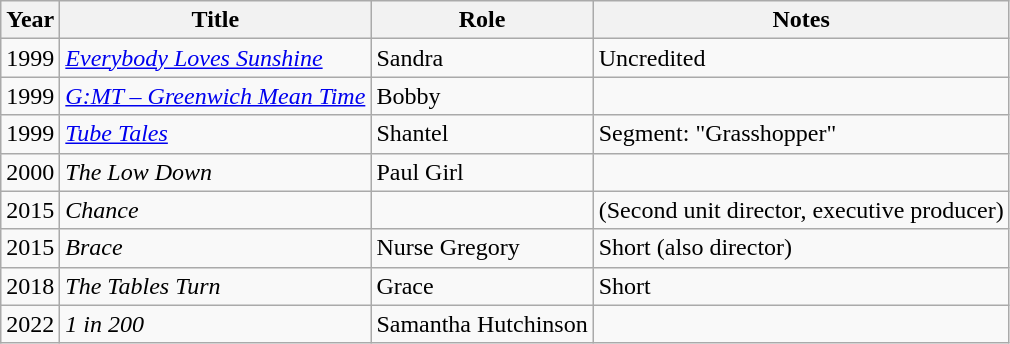<table class="wikitable">
<tr>
<th>Year</th>
<th>Title</th>
<th>Role</th>
<th>Notes</th>
</tr>
<tr>
<td>1999</td>
<td><em><a href='#'>Everybody Loves Sunshine</a></em></td>
<td>Sandra</td>
<td>Uncredited</td>
</tr>
<tr>
<td>1999</td>
<td><em><a href='#'>G:MT – Greenwich Mean Time</a></em></td>
<td>Bobby</td>
<td></td>
</tr>
<tr>
<td>1999</td>
<td><em><a href='#'>Tube Tales</a></em></td>
<td>Shantel</td>
<td>Segment: "Grasshopper"</td>
</tr>
<tr>
<td>2000</td>
<td><em>The Low Down</em></td>
<td>Paul Girl</td>
<td></td>
</tr>
<tr>
<td>2015</td>
<td><em>Chance</em></td>
<td></td>
<td>(Second unit director, executive producer)</td>
</tr>
<tr>
<td>2015</td>
<td><em>Brace</em></td>
<td>Nurse Gregory</td>
<td>Short (also director)</td>
</tr>
<tr>
<td>2018</td>
<td><em>The Tables Turn</em></td>
<td>Grace</td>
<td>Short</td>
</tr>
<tr>
<td>2022</td>
<td><em>1 in 200</em></td>
<td>Samantha Hutchinson</td>
<td></td>
</tr>
</table>
